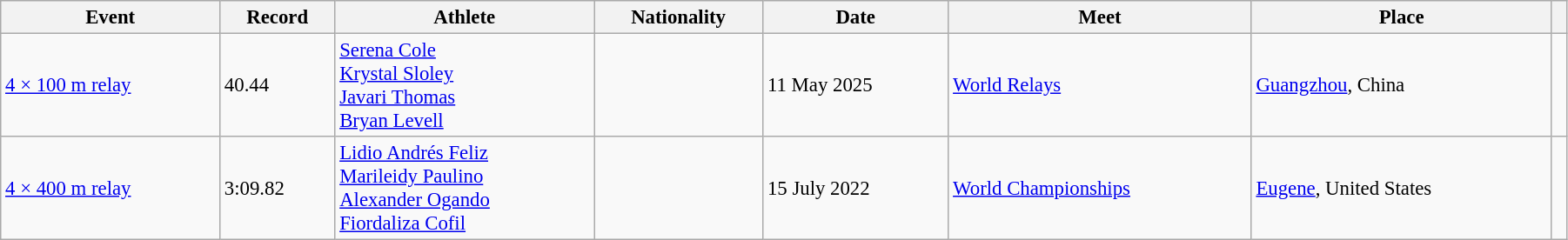<table class="wikitable" style="font-size: 95%; width: 95%;">
<tr>
<th>Event</th>
<th>Record</th>
<th>Athlete</th>
<th>Nationality</th>
<th>Date</th>
<th>Meet</th>
<th>Place</th>
<th></th>
</tr>
<tr>
<td><a href='#'>4 × 100 m relay</a></td>
<td>40.44</td>
<td><a href='#'>Serena Cole</a><br><a href='#'>Krystal Sloley</a><br><a href='#'>Javari Thomas</a><br><a href='#'>Bryan Levell</a></td>
<td></td>
<td>11 May 2025</td>
<td><a href='#'>World Relays</a></td>
<td><a href='#'>Guangzhou</a>, China</td>
<td></td>
</tr>
<tr>
<td><a href='#'>4 × 400 m relay</a></td>
<td>3:09.82</td>
<td><a href='#'>Lidio Andrés Feliz</a><br><a href='#'>Marileidy Paulino</a><br><a href='#'>Alexander Ogando</a><br><a href='#'>Fiordaliza Cofil</a></td>
<td></td>
<td>15 July 2022</td>
<td><a href='#'>World Championships</a></td>
<td><a href='#'>Eugene</a>, United States</td>
<td></td>
</tr>
</table>
